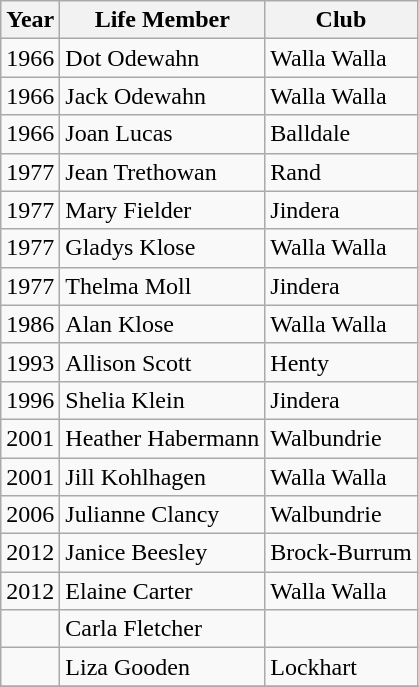<table class="wikitable collapsible collapsed">
<tr>
<th>Year</th>
<th>Life Member</th>
<th>Club</th>
</tr>
<tr>
<td>1966</td>
<td>Dot Odewahn</td>
<td>Walla Walla</td>
</tr>
<tr>
<td>1966</td>
<td>Jack Odewahn</td>
<td>Walla Walla</td>
</tr>
<tr>
<td>1966</td>
<td>Joan Lucas</td>
<td>Balldale</td>
</tr>
<tr>
<td>1977</td>
<td>Jean Trethowan</td>
<td>Rand</td>
</tr>
<tr>
<td>1977</td>
<td>Mary Fielder</td>
<td>Jindera</td>
</tr>
<tr>
<td>1977</td>
<td>Gladys Klose</td>
<td>Walla Walla</td>
</tr>
<tr>
<td>1977</td>
<td>Thelma Moll</td>
<td>Jindera</td>
</tr>
<tr>
<td>1986</td>
<td>Alan Klose</td>
<td>Walla Walla</td>
</tr>
<tr>
<td>1993</td>
<td>Allison Scott</td>
<td>Henty</td>
</tr>
<tr>
<td>1996</td>
<td>Shelia Klein</td>
<td>Jindera</td>
</tr>
<tr>
<td>2001</td>
<td>Heather Habermann</td>
<td>Walbundrie</td>
</tr>
<tr>
<td>2001</td>
<td>Jill Kohlhagen</td>
<td>Walla Walla</td>
</tr>
<tr>
<td>2006</td>
<td>Julianne Clancy</td>
<td>Walbundrie</td>
</tr>
<tr>
<td>2012</td>
<td>Janice Beesley</td>
<td>Brock-Burrum</td>
</tr>
<tr>
<td>2012</td>
<td>Elaine Carter</td>
<td>Walla Walla</td>
</tr>
<tr>
<td></td>
<td>Carla Fletcher</td>
<td></td>
</tr>
<tr>
<td></td>
<td>Liza Gooden</td>
<td>Lockhart</td>
</tr>
<tr>
</tr>
</table>
